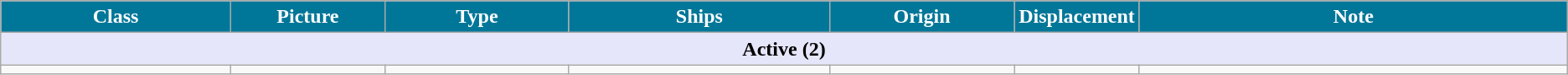<table class="wikitable">
<tr>
<th style="color: white; background:#079; width:15%;">Class</th>
<th style="color: white; background:#079; width:10%;">Picture</th>
<th style="color: white; background:#079; width:12%;">Type</th>
<th style="color: white; background:#079; width:17%;">Ships</th>
<th style="color: white; background:#079; width:12%;">Origin</th>
<th style="color: white; background:#079; width:6%;">Displacement</th>
<th style="color: white; background:#079; width:28%;">Note</th>
</tr>
<tr>
<th style="background: lavender;" colspan="7">Active (2)</th>
</tr>
<tr>
<td></td>
<td></td>
<td></td>
<td></td>
<td></td>
<td></td>
<td></td>
</tr>
</table>
